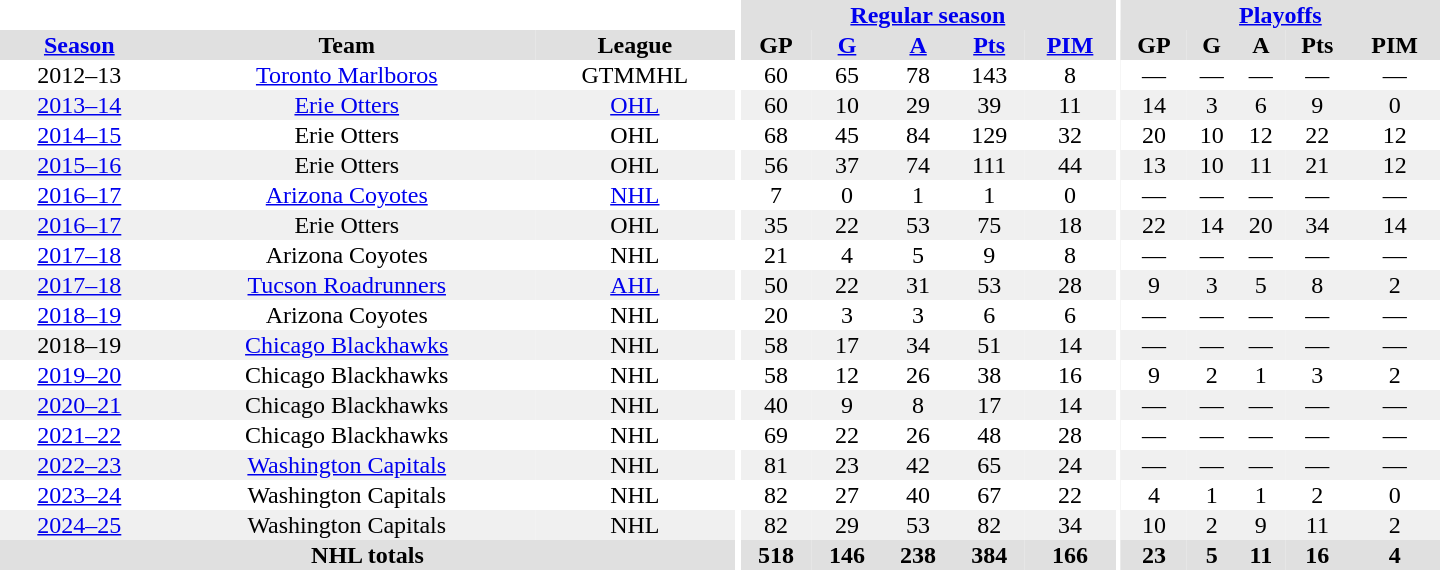<table border="0" cellpadding="1" cellspacing="0" style="text-align:center; width:60em">
<tr bgcolor="#e0e0e0">
<th colspan="3" bgcolor="#ffffff"></th>
<th rowspan="103" bgcolor="#ffffff"></th>
<th colspan="5"><a href='#'>Regular season</a></th>
<th rowspan="103" bgcolor="#ffffff"></th>
<th colspan="5"><a href='#'>Playoffs</a></th>
</tr>
<tr bgcolor="#e0e0e0">
<th><a href='#'>Season</a></th>
<th>Team</th>
<th>League</th>
<th>GP</th>
<th><a href='#'>G</a></th>
<th><a href='#'>A</a></th>
<th><a href='#'>Pts</a></th>
<th><a href='#'>PIM</a></th>
<th>GP</th>
<th>G</th>
<th>A</th>
<th>Pts</th>
<th>PIM</th>
</tr>
<tr>
<td>2012–13</td>
<td><a href='#'>Toronto Marlboros</a></td>
<td>GTMMHL</td>
<td>60</td>
<td>65</td>
<td>78</td>
<td>143</td>
<td>8</td>
<td>—</td>
<td>—</td>
<td>—</td>
<td>—</td>
<td>—</td>
</tr>
<tr bgcolor="#f0f0f0">
<td><a href='#'>2013–14</a></td>
<td><a href='#'>Erie Otters</a></td>
<td><a href='#'>OHL</a></td>
<td>60</td>
<td>10</td>
<td>29</td>
<td>39</td>
<td>11</td>
<td>14</td>
<td>3</td>
<td>6</td>
<td>9</td>
<td>0</td>
</tr>
<tr>
<td><a href='#'>2014–15</a></td>
<td>Erie Otters</td>
<td>OHL</td>
<td>68</td>
<td>45</td>
<td>84</td>
<td>129</td>
<td>32</td>
<td>20</td>
<td>10</td>
<td>12</td>
<td>22</td>
<td>12</td>
</tr>
<tr bgcolor="#f0f0f0">
<td><a href='#'>2015–16</a></td>
<td>Erie Otters</td>
<td>OHL</td>
<td>56</td>
<td>37</td>
<td>74</td>
<td>111</td>
<td>44</td>
<td>13</td>
<td>10</td>
<td>11</td>
<td>21</td>
<td>12</td>
</tr>
<tr>
<td><a href='#'>2016–17</a></td>
<td><a href='#'>Arizona Coyotes</a></td>
<td><a href='#'>NHL</a></td>
<td>7</td>
<td>0</td>
<td>1</td>
<td>1</td>
<td>0</td>
<td>—</td>
<td>—</td>
<td>—</td>
<td>—</td>
<td>—</td>
</tr>
<tr bgcolor="#f0f0f0">
<td><a href='#'>2016–17</a></td>
<td>Erie Otters</td>
<td>OHL</td>
<td>35</td>
<td>22</td>
<td>53</td>
<td>75</td>
<td>18</td>
<td>22</td>
<td>14</td>
<td>20</td>
<td>34</td>
<td>14</td>
</tr>
<tr>
<td><a href='#'>2017–18</a></td>
<td>Arizona Coyotes</td>
<td>NHL</td>
<td>21</td>
<td>4</td>
<td>5</td>
<td>9</td>
<td>8</td>
<td>—</td>
<td>—</td>
<td>—</td>
<td>—</td>
<td>—</td>
</tr>
<tr bgcolor="#f0f0f0">
<td><a href='#'>2017–18</a></td>
<td><a href='#'>Tucson Roadrunners</a></td>
<td><a href='#'>AHL</a></td>
<td>50</td>
<td>22</td>
<td>31</td>
<td>53</td>
<td>28</td>
<td>9</td>
<td>3</td>
<td>5</td>
<td>8</td>
<td>2</td>
</tr>
<tr>
<td><a href='#'>2018–19</a></td>
<td>Arizona Coyotes</td>
<td>NHL</td>
<td>20</td>
<td>3</td>
<td>3</td>
<td>6</td>
<td>6</td>
<td>—</td>
<td>—</td>
<td>—</td>
<td>—</td>
<td>—</td>
</tr>
<tr bgcolor="#f0f0f0">
<td>2018–19</td>
<td><a href='#'>Chicago Blackhawks</a></td>
<td>NHL</td>
<td>58</td>
<td>17</td>
<td>34</td>
<td>51</td>
<td>14</td>
<td>—</td>
<td>—</td>
<td>—</td>
<td>—</td>
<td>—</td>
</tr>
<tr>
<td><a href='#'>2019–20</a></td>
<td>Chicago Blackhawks</td>
<td>NHL</td>
<td>58</td>
<td>12</td>
<td>26</td>
<td>38</td>
<td>16</td>
<td>9</td>
<td>2</td>
<td>1</td>
<td>3</td>
<td>2</td>
</tr>
<tr bgcolor="#f0f0f0">
<td><a href='#'>2020–21</a></td>
<td>Chicago Blackhawks</td>
<td>NHL</td>
<td>40</td>
<td>9</td>
<td>8</td>
<td>17</td>
<td>14</td>
<td>—</td>
<td>—</td>
<td>—</td>
<td>—</td>
<td>—</td>
</tr>
<tr>
<td><a href='#'>2021–22</a></td>
<td>Chicago Blackhawks</td>
<td>NHL</td>
<td>69</td>
<td>22</td>
<td>26</td>
<td>48</td>
<td>28</td>
<td>—</td>
<td>—</td>
<td>—</td>
<td>—</td>
<td>—</td>
</tr>
<tr>
</tr>
<tr bgcolor="#f0f0f0">
<td><a href='#'>2022–23</a></td>
<td><a href='#'>Washington Capitals</a></td>
<td>NHL</td>
<td>81</td>
<td>23</td>
<td>42</td>
<td>65</td>
<td>24</td>
<td>—</td>
<td>—</td>
<td>—</td>
<td>—</td>
<td>—</td>
</tr>
<tr>
<td><a href='#'>2023–24</a></td>
<td>Washington Capitals</td>
<td>NHL</td>
<td>82</td>
<td>27</td>
<td>40</td>
<td>67</td>
<td>22</td>
<td>4</td>
<td>1</td>
<td>1</td>
<td>2</td>
<td>0</td>
</tr>
<tr bgcolor="#f0f0f0">
<td><a href='#'>2024–25</a></td>
<td>Washington Capitals</td>
<td>NHL</td>
<td>82</td>
<td>29</td>
<td>53</td>
<td>82</td>
<td>34</td>
<td>10</td>
<td>2</td>
<td>9</td>
<td>11</td>
<td>2</td>
</tr>
<tr bgcolor="#e0e0e0">
<th colspan="3">NHL totals</th>
<th>518</th>
<th>146</th>
<th>238</th>
<th>384</th>
<th>166</th>
<th>23</th>
<th>5</th>
<th>11</th>
<th>16</th>
<th>4</th>
</tr>
</table>
